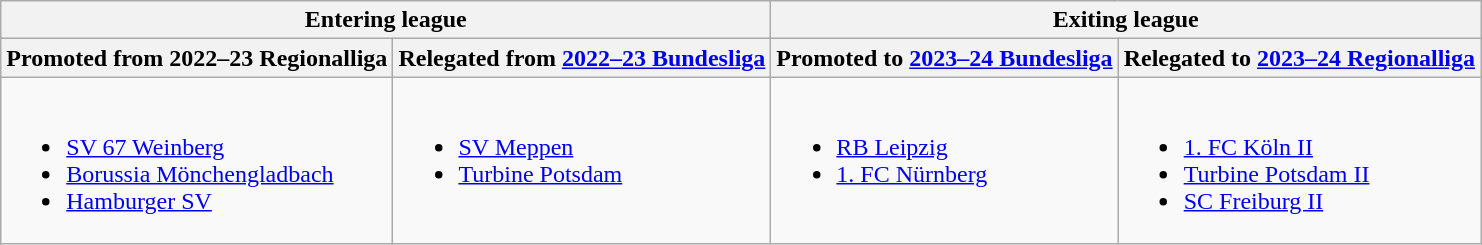<table class="wikitable">
<tr>
<th colspan="2">Entering league</th>
<th colspan="3">Exiting league</th>
</tr>
<tr>
<th>Promoted from 2022–23 Regionalliga</th>
<th>Relegated from <a href='#'>2022–23 Bundesliga</a></th>
<th>Promoted to <a href='#'>2023–24 Bundesliga</a></th>
<th colspan=2>Relegated to <a href='#'>2023–24 Regionalliga</a></th>
</tr>
<tr style="vertical-align:top;">
<td><br><ul><li><a href='#'>SV 67 Weinberg</a></li><li><a href='#'>Borussia Mönchengladbach</a></li><li><a href='#'>Hamburger SV</a></li></ul></td>
<td><br><ul><li><a href='#'>SV Meppen</a></li><li><a href='#'>Turbine Potsdam</a></li></ul></td>
<td><br><ul><li><a href='#'>RB Leipzig</a></li><li><a href='#'>1. FC Nürnberg</a></li></ul></td>
<td><br><ul><li><a href='#'>1. FC Köln II</a></li><li><a href='#'>Turbine Potsdam II</a></li><li><a href='#'>SC Freiburg II</a></li></ul></td>
</tr>
</table>
